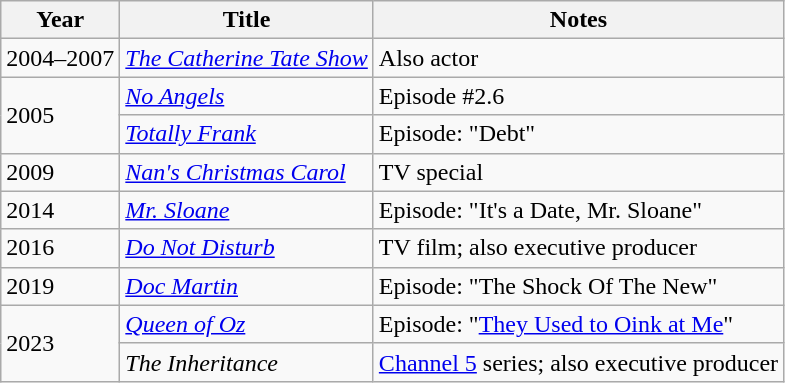<table class="wikitable">
<tr>
<th>Year</th>
<th><strong>Title</strong></th>
<th>Notes</th>
</tr>
<tr>
<td>2004–2007</td>
<td><em><a href='#'>The Catherine Tate Show</a></em></td>
<td>Also actor</td>
</tr>
<tr>
<td rowspan="2">2005</td>
<td><em><a href='#'>No Angels</a></em></td>
<td>Episode #2.6</td>
</tr>
<tr>
<td><em><a href='#'>Totally Frank</a></em></td>
<td>Episode: "Debt"</td>
</tr>
<tr>
<td>2009</td>
<td><em><a href='#'>Nan's Christmas Carol</a></em></td>
<td>TV special</td>
</tr>
<tr>
<td>2014</td>
<td><em><a href='#'>Mr. Sloane</a></em></td>
<td>Episode: "It's a Date, Mr. Sloane"</td>
</tr>
<tr>
<td>2016</td>
<td><em><a href='#'>Do Not Disturb</a></em></td>
<td>TV film; also executive producer</td>
</tr>
<tr>
<td>2019</td>
<td><em><a href='#'>Doc Martin</a></em></td>
<td>Episode: "The Shock Of The New"</td>
</tr>
<tr>
<td rowspan="2">2023</td>
<td><em><a href='#'>Queen of Oz</a></em></td>
<td>Episode: "<a href='#'>They Used to Oink at Me</a>"</td>
</tr>
<tr>
<td><em>The Inheritance</em></td>
<td><a href='#'>Channel 5</a> series; also executive producer</td>
</tr>
</table>
